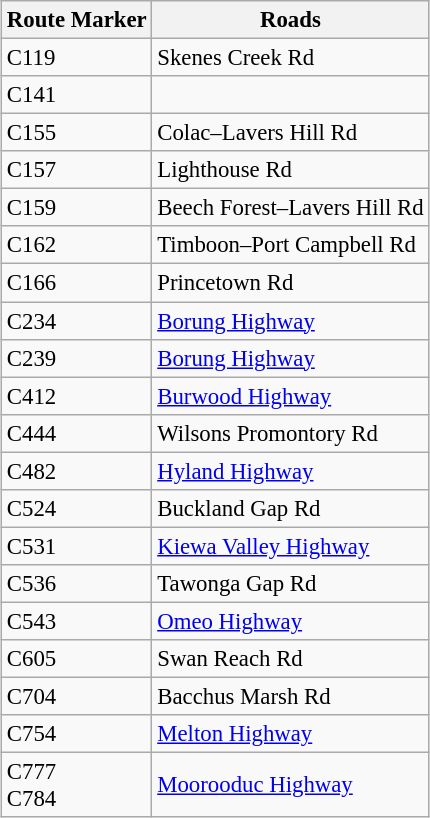<table style="margin-left:1em; margin-bottom:1em; color:black; font-size:95%;" class="wikitable">
<tr style="text-align:center;">
<th>Route Marker</th>
<th>Roads</th>
</tr>
<tr>
<td> C119</td>
<td>Skenes Creek Rd</td>
</tr>
<tr>
<td> C141</td>
<td></td>
</tr>
<tr>
<td> C155</td>
<td>Colac–Lavers Hill Rd</td>
</tr>
<tr>
<td> C157</td>
<td>Lighthouse Rd</td>
</tr>
<tr>
<td> C159</td>
<td>Beech Forest–Lavers Hill Rd</td>
</tr>
<tr>
<td> C162</td>
<td>Timboon–Port Campbell Rd</td>
</tr>
<tr>
<td> C166</td>
<td>Princetown Rd</td>
</tr>
<tr>
<td> C234</td>
<td><a href='#'>Borung Highway</a></td>
</tr>
<tr>
<td> C239</td>
<td><a href='#'>Borung Highway</a></td>
</tr>
<tr>
<td> C412</td>
<td><a href='#'>Burwood Highway</a></td>
</tr>
<tr>
<td> C444</td>
<td>Wilsons Promontory Rd</td>
</tr>
<tr>
<td> C482</td>
<td><a href='#'>Hyland Highway</a></td>
</tr>
<tr>
<td> C524</td>
<td>Buckland Gap Rd</td>
</tr>
<tr>
<td> C531</td>
<td><a href='#'>Kiewa Valley Highway</a></td>
</tr>
<tr>
<td> C536</td>
<td>Tawonga Gap Rd</td>
</tr>
<tr>
<td> C543</td>
<td><a href='#'>Omeo Highway</a></td>
</tr>
<tr>
<td> C605</td>
<td>Swan Reach Rd</td>
</tr>
<tr>
<td> C704</td>
<td>Bacchus Marsh Rd</td>
</tr>
<tr>
<td> C754</td>
<td><a href='#'>Melton Highway</a></td>
</tr>
<tr>
<td> C777<br> C784</td>
<td><a href='#'>Moorooduc Highway</a></td>
</tr>
</table>
